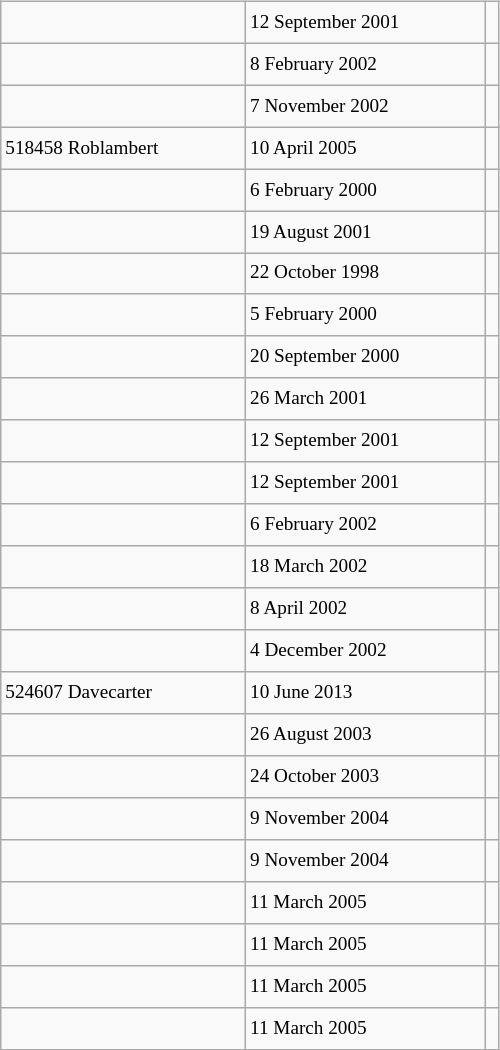<table class="wikitable" style="font-size: 80%; float: left; width: 26em; margin-right: 1em; height: 700px">
<tr>
<td></td>
<td>12 September 2001</td>
<td></td>
</tr>
<tr>
<td></td>
<td>8 February 2002</td>
<td></td>
</tr>
<tr>
<td><strong></strong></td>
<td>7 November 2002</td>
<td></td>
</tr>
<tr>
<td>518458 Roblambert</td>
<td>10 April 2005</td>
<td></td>
</tr>
<tr>
<td></td>
<td>6 February 2000</td>
<td></td>
</tr>
<tr>
<td></td>
<td>19 August 2001</td>
<td></td>
</tr>
<tr>
<td></td>
<td>22 October 1998</td>
<td></td>
</tr>
<tr>
<td></td>
<td>5 February 2000</td>
<td></td>
</tr>
<tr>
<td></td>
<td>20 September 2000</td>
<td></td>
</tr>
<tr>
<td></td>
<td>26 March 2001</td>
<td></td>
</tr>
<tr>
<td></td>
<td>12 September 2001</td>
<td></td>
</tr>
<tr>
<td></td>
<td>12 September 2001</td>
<td></td>
</tr>
<tr>
<td></td>
<td>6 February 2002</td>
<td></td>
</tr>
<tr>
<td></td>
<td>18 March 2002</td>
<td></td>
</tr>
<tr>
<td></td>
<td>8 April 2002</td>
<td></td>
</tr>
<tr>
<td></td>
<td>4 December 2002</td>
<td></td>
</tr>
<tr>
<td>524607 Davecarter</td>
<td>10 June 2013</td>
<td></td>
</tr>
<tr>
<td></td>
<td>26 August 2003</td>
<td></td>
</tr>
<tr>
<td></td>
<td>24 October 2003</td>
<td></td>
</tr>
<tr>
<td></td>
<td>9 November 2004</td>
<td></td>
</tr>
<tr>
<td></td>
<td>9 November 2004</td>
<td></td>
</tr>
<tr>
<td></td>
<td>11 March 2005</td>
<td></td>
</tr>
<tr>
<td></td>
<td>11 March 2005</td>
<td></td>
</tr>
<tr>
<td></td>
<td>11 March 2005</td>
<td></td>
</tr>
<tr>
<td></td>
<td>11 March 2005</td>
<td></td>
</tr>
</table>
